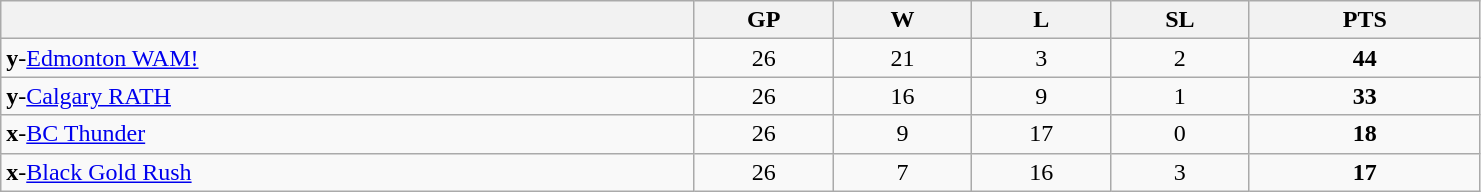<table class="wikitable" style="text-align:center">
<tr>
<th bgcolor="#DDDDFF" width="15%"></th>
<th bgcolor="#DDDDFF" width="3%">GP</th>
<th bgcolor="#DDDDFF" width="3%">W</th>
<th bgcolor="#DDDDFF" width="3%">L</th>
<th bgcolor="#DDDDFF" width="3%">SL</th>
<th bgcolor="#DDDDFF" width="5%">PTS</th>
</tr>
<tr>
<td align=left><strong>y</strong>-<a href='#'>Edmonton WAM!</a></td>
<td>26</td>
<td>21</td>
<td>3</td>
<td>2</td>
<td><strong>44</strong></td>
</tr>
<tr>
<td align=left><strong>y</strong>-<a href='#'>Calgary RATH</a></td>
<td>26</td>
<td>16</td>
<td>9</td>
<td>1</td>
<td><strong>33</strong></td>
</tr>
<tr>
<td align=left><strong>x</strong>-<a href='#'>BC Thunder</a></td>
<td>26</td>
<td>9</td>
<td>17</td>
<td>0</td>
<td><strong>18</strong></td>
</tr>
<tr>
<td align=left><strong>x</strong>-<a href='#'>Black Gold Rush</a></td>
<td>26</td>
<td>7</td>
<td>16</td>
<td>3</td>
<td><strong>17</strong></td>
</tr>
</table>
